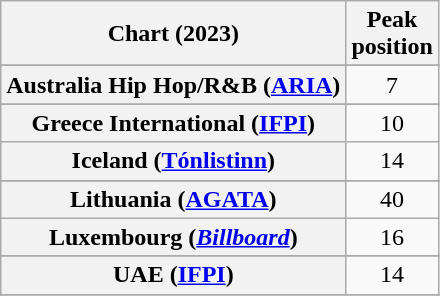<table class="wikitable sortable plainrowheaders" style="text-align:center">
<tr>
<th scope="col">Chart (2023)</th>
<th scope="col">Peak<br>position</th>
</tr>
<tr>
</tr>
<tr>
<th scope="row">Australia Hip Hop/R&B (<a href='#'>ARIA</a>)</th>
<td>7</td>
</tr>
<tr>
</tr>
<tr>
</tr>
<tr>
</tr>
<tr>
<th scope="row">Greece International (<a href='#'>IFPI</a>)</th>
<td>10</td>
</tr>
<tr>
<th scope="row">Iceland (<a href='#'>Tónlistinn</a>)</th>
<td>14</td>
</tr>
<tr>
</tr>
<tr>
<th scope="row">Lithuania (<a href='#'>AGATA</a>)</th>
<td>40</td>
</tr>
<tr>
<th scope="row">Luxembourg (<em><a href='#'>Billboard</a></em>)</th>
<td>16</td>
</tr>
<tr>
</tr>
<tr>
</tr>
<tr>
</tr>
<tr>
</tr>
<tr>
<th scope="row">UAE (<a href='#'>IFPI</a>)</th>
<td>14</td>
</tr>
<tr>
</tr>
<tr>
</tr>
<tr>
</tr>
</table>
